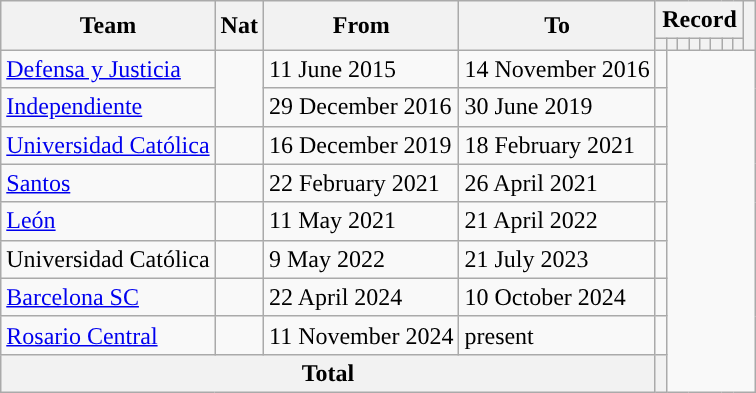<table class="wikitable" style="text-align: center">
<tr>
<th rowspan="2">Team</th>
<th rowspan="2">Nat</th>
<th rowspan="2">From</th>
<th rowspan="2">To</th>
<th colspan="8">Record</th>
<th rowspan=2></th>
</tr>
<tr>
<th></th>
<th></th>
<th></th>
<th></th>
<th></th>
<th></th>
<th></th>
<th></th>
</tr>
<tr>
<td align=left><a href='#'>Defensa y Justicia</a></td>
<td rowspan="2"></td>
<td align=left>11 June 2015</td>
<td align=left>14 November 2016<br></td>
<td></td>
</tr>
<tr>
<td align=left><a href='#'>Independiente</a></td>
<td align=left>29 December 2016</td>
<td align=left>30 June 2019<br></td>
<td></td>
</tr>
<tr>
<td align=left><a href='#'>Universidad Católica</a></td>
<td></td>
<td align=left>16 December 2019</td>
<td align=left>18 February 2021<br></td>
<td></td>
</tr>
<tr>
<td align=left><a href='#'>Santos</a></td>
<td></td>
<td align=left>22 February 2021</td>
<td align=left>26 April 2021<br></td>
<td></td>
</tr>
<tr>
<td align=left><a href='#'>León</a></td>
<td></td>
<td align=left>11 May 2021</td>
<td align=left>21 April 2022<br></td>
<td></td>
</tr>
<tr>
<td align=left>Universidad Católica</td>
<td></td>
<td align=left>9 May 2022</td>
<td align=left>21 July 2023<br></td>
<td></td>
</tr>
<tr>
<td align=left><a href='#'>Barcelona SC</a></td>
<td></td>
<td align=left>22 April 2024</td>
<td align=left>10 October 2024<br></td>
<td></td>
</tr>
<tr>
<td align=left><a href='#'>Rosario Central</a></td>
<td></td>
<td align=left>11 November 2024</td>
<td align=left>present<br></td>
<td></td>
</tr>
<tr align=center>
<th colspan=4>Total<br></th>
<th></th>
</tr>
</table>
